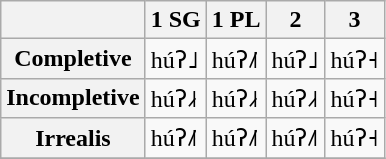<table class="wikitable">
<tr>
<th scope="col"></th>
<th scope="col">1 SG</th>
<th scope="col">1 PL</th>
<th scope="col">2</th>
<th scope="col">3</th>
</tr>
<tr>
<th scope="row">Completive</th>
<td>húʔ˩</td>
<td>húʔ˩˥</td>
<td>húʔ˩</td>
<td>húʔ˧</td>
</tr>
<tr>
<th scope="row">Incompletive</th>
<td>húʔ˩˧</td>
<td>húʔ˩˧</td>
<td>húʔ˩˧</td>
<td>húʔ˧</td>
</tr>
<tr>
<th scope="row">Irrealis</th>
<td>húʔ˩˥</td>
<td>húʔ˩˥</td>
<td>húʔ˩˥</td>
<td>húʔ˧</td>
</tr>
<tr>
</tr>
</table>
